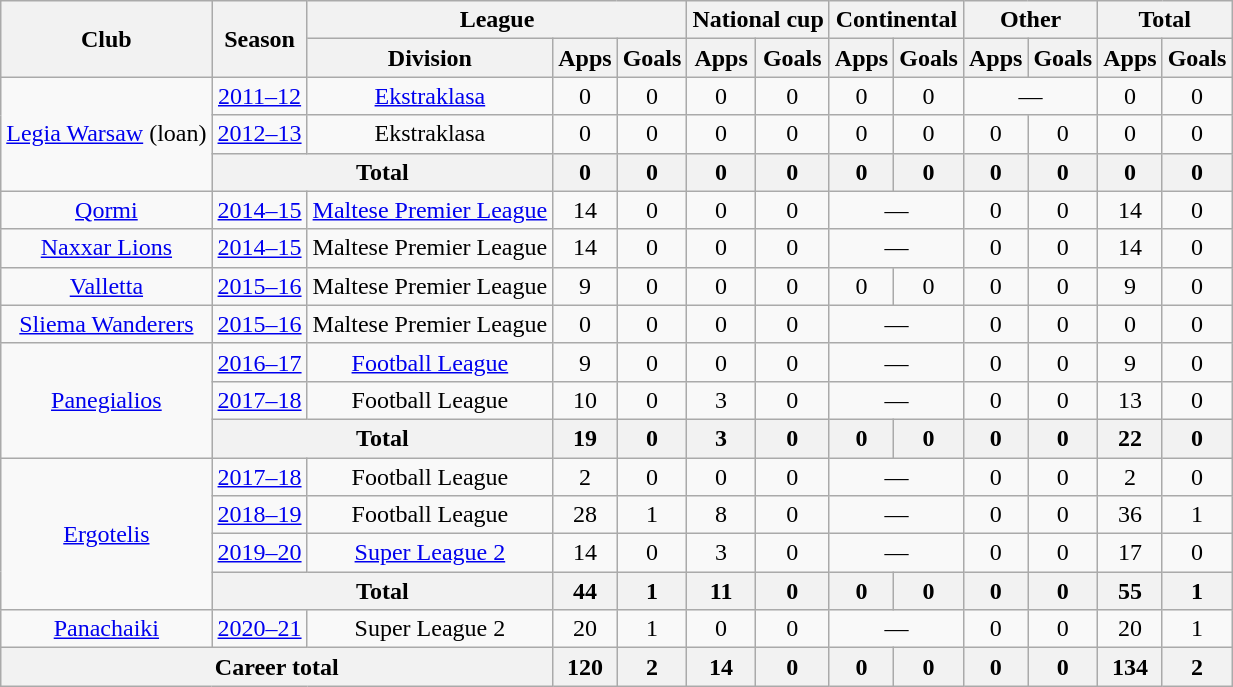<table class="wikitable" style="text-align: center;">
<tr>
<th rowspan="2">Club</th>
<th rowspan="2">Season</th>
<th colspan="3">League</th>
<th colspan="2">National cup</th>
<th colspan="2">Continental</th>
<th colspan="2">Other</th>
<th colspan="2">Total</th>
</tr>
<tr>
<th>Division</th>
<th>Apps</th>
<th>Goals</th>
<th>Apps</th>
<th>Goals</th>
<th>Apps</th>
<th>Goals</th>
<th>Apps</th>
<th>Goals</th>
<th>Apps</th>
<th>Goals</th>
</tr>
<tr>
<td rowspan="3"><a href='#'>Legia Warsaw</a> (loan)</td>
<td><a href='#'>2011–12</a></td>
<td><a href='#'>Ekstraklasa</a></td>
<td>0</td>
<td>0</td>
<td>0</td>
<td>0</td>
<td>0</td>
<td>0</td>
<td colspan="2">—</td>
<td>0</td>
<td>0</td>
</tr>
<tr>
<td><a href='#'>2012–13</a></td>
<td>Ekstraklasa</td>
<td>0</td>
<td>0</td>
<td>0</td>
<td>0</td>
<td>0</td>
<td>0</td>
<td>0</td>
<td>0</td>
<td>0</td>
<td>0</td>
</tr>
<tr>
<th colspan="2"><strong>Total</strong></th>
<th>0</th>
<th>0</th>
<th>0</th>
<th>0</th>
<th>0</th>
<th>0</th>
<th>0</th>
<th>0</th>
<th>0</th>
<th>0</th>
</tr>
<tr>
<td><a href='#'>Qormi</a></td>
<td><a href='#'>2014–15</a></td>
<td><a href='#'>Maltese Premier League</a></td>
<td>14</td>
<td>0</td>
<td>0</td>
<td>0</td>
<td colspan="2">—</td>
<td>0</td>
<td>0</td>
<td>14</td>
<td>0</td>
</tr>
<tr>
<td><a href='#'>Naxxar Lions</a></td>
<td><a href='#'>2014–15</a></td>
<td>Maltese Premier League</td>
<td>14</td>
<td>0</td>
<td>0</td>
<td>0</td>
<td colspan="2">—</td>
<td>0</td>
<td>0</td>
<td>14</td>
<td>0</td>
</tr>
<tr>
<td><a href='#'>Valletta</a></td>
<td><a href='#'>2015–16</a></td>
<td>Maltese Premier League</td>
<td>9</td>
<td>0</td>
<td>0</td>
<td>0</td>
<td>0</td>
<td>0</td>
<td>0</td>
<td>0</td>
<td>9</td>
<td>0</td>
</tr>
<tr>
<td><a href='#'>Sliema Wanderers</a></td>
<td><a href='#'>2015–16</a></td>
<td>Maltese Premier League</td>
<td>0</td>
<td>0</td>
<td>0</td>
<td>0</td>
<td colspan="2">—</td>
<td>0</td>
<td>0</td>
<td>0</td>
<td>0</td>
</tr>
<tr>
<td rowspan="3"><a href='#'>Panegialios</a></td>
<td><a href='#'>2016–17</a></td>
<td><a href='#'>Football League</a></td>
<td>9</td>
<td>0</td>
<td>0</td>
<td>0</td>
<td colspan="2">—</td>
<td>0</td>
<td>0</td>
<td>9</td>
<td>0</td>
</tr>
<tr>
<td><a href='#'>2017–18</a></td>
<td>Football League</td>
<td>10</td>
<td>0</td>
<td>3</td>
<td>0</td>
<td colspan="2">—</td>
<td>0</td>
<td>0</td>
<td>13</td>
<td>0</td>
</tr>
<tr>
<th colspan="2"><strong>Total</strong></th>
<th>19</th>
<th>0</th>
<th>3</th>
<th>0</th>
<th>0</th>
<th>0</th>
<th>0</th>
<th>0</th>
<th>22</th>
<th>0</th>
</tr>
<tr>
<td rowspan="4"><a href='#'>Ergotelis</a></td>
<td><a href='#'>2017–18</a></td>
<td>Football League</td>
<td>2</td>
<td>0</td>
<td>0</td>
<td>0</td>
<td colspan="2">—</td>
<td>0</td>
<td>0</td>
<td>2</td>
<td>0</td>
</tr>
<tr>
<td><a href='#'>2018–19</a></td>
<td>Football League</td>
<td>28</td>
<td>1</td>
<td>8</td>
<td>0</td>
<td colspan="2">—</td>
<td>0</td>
<td>0</td>
<td>36</td>
<td>1</td>
</tr>
<tr>
<td><a href='#'>2019–20</a></td>
<td><a href='#'>Super League 2</a></td>
<td>14</td>
<td>0</td>
<td>3</td>
<td>0</td>
<td colspan="2">—</td>
<td>0</td>
<td>0</td>
<td>17</td>
<td>0</td>
</tr>
<tr>
<th colspan="2"><strong>Total</strong></th>
<th>44</th>
<th>1</th>
<th>11</th>
<th>0</th>
<th>0</th>
<th>0</th>
<th>0</th>
<th>0</th>
<th>55</th>
<th>1</th>
</tr>
<tr>
<td><a href='#'>Panachaiki</a></td>
<td><a href='#'>2020–21</a></td>
<td>Super League 2</td>
<td>20</td>
<td>1</td>
<td>0</td>
<td>0</td>
<td colspan="2">—</td>
<td>0</td>
<td>0</td>
<td>20</td>
<td>1</td>
</tr>
<tr>
<th colspan=3>Career total</th>
<th>120</th>
<th>2</th>
<th>14</th>
<th>0</th>
<th>0</th>
<th>0</th>
<th>0</th>
<th>0</th>
<th>134</th>
<th>2</th>
</tr>
</table>
